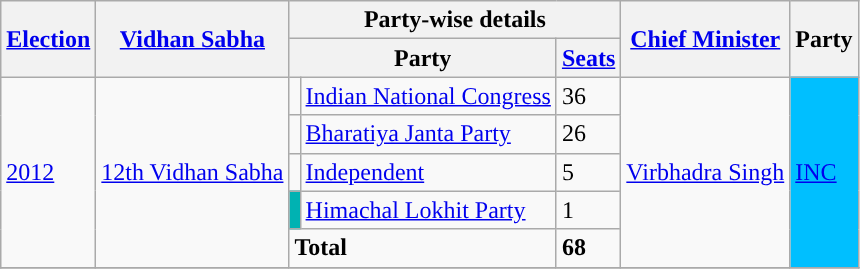<table class="wikitable sortable">
<tr>
<th rowspan="2"><a href='#'>Election</a></th>
<th rowspan="2"><a href='#'>Vidhan Sabha</a></th>
<th colspan="3">Party-wise details</th>
<th rowspan="2"><a href='#'>Chief Minister</a></th>
<th rowspan="2">Party</th>
</tr>
<tr>
<th colspan="2">Party</th>
<th><a href='#'>Seats</a></th>
</tr>
<tr>
<td rowspan="5"><a href='#'>2012</a></td>
<td rowspan="5"><a href='#'>12th Vidhan Sabha</a></td>
<td style="background-color: "></td>
<td><a href='#'>Indian National Congress</a></td>
<td>36</td>
<td rowspan="5"><a href='#'>Virbhadra Singh</a><br></td>
<td rowspan="5"; bgcolor=#00BFFF><a href='#'>INC</a></td>
</tr>
<tr>
<td style="background-color: "></td>
<td><a href='#'>Bharatiya Janta Party</a></td>
<td>26</td>
</tr>
<tr>
<td style="background-color: "></td>
<td><a href='#'>Independent</a></td>
<td>5</td>
</tr>
<tr>
<td bgcolor=#00B2B2></td>
<td><a href='#'>Himachal Lokhit Party</a></td>
<td>1</td>
</tr>
<tr>
<td colspan="2"><strong>Total</strong></td>
<td><strong>68</strong></td>
</tr>
<tr>
</tr>
</table>
